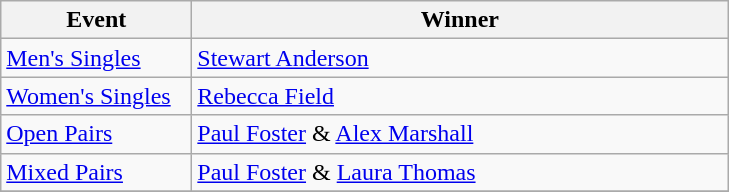<table class="wikitable" style="font-size: 100%">
<tr>
<th width=120>Event</th>
<th width=350>Winner</th>
</tr>
<tr>
<td><a href='#'>Men's Singles</a></td>
<td> <a href='#'>Stewart Anderson</a></td>
</tr>
<tr>
<td><a href='#'>Women's Singles</a></td>
<td> <a href='#'>Rebecca Field</a></td>
</tr>
<tr>
<td><a href='#'>Open Pairs</a></td>
<td> <a href='#'>Paul Foster</a> &  <a href='#'>Alex Marshall</a></td>
</tr>
<tr>
<td><a href='#'>Mixed Pairs</a></td>
<td> <a href='#'>Paul Foster</a> &  <a href='#'>Laura Thomas</a></td>
</tr>
<tr>
</tr>
</table>
